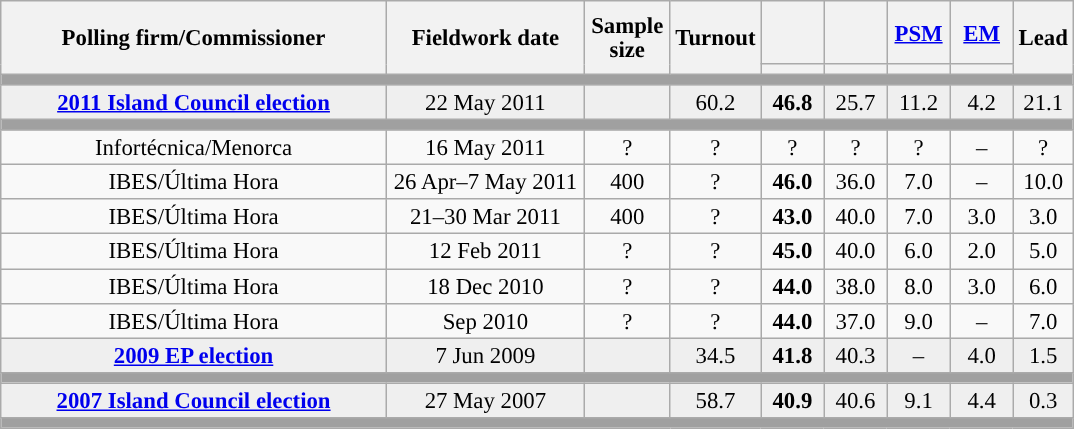<table class="wikitable collapsible collapsed" style="text-align:center; font-size:95%; line-height:16px;">
<tr style="height:42px;">
<th style="width:250px;" rowspan="2">Polling firm/Commissioner</th>
<th style="width:125px;" rowspan="2">Fieldwork date</th>
<th style="width:50px;" rowspan="2">Sample size</th>
<th style="width:45px;" rowspan="2">Turnout</th>
<th style="width:35px;"></th>
<th style="width:35px;"></th>
<th style="width:35px;"><a href='#'>PSM</a></th>
<th style="width:35px;"><a href='#'>EM</a></th>
<th style="width:30px;" rowspan="2">Lead</th>
</tr>
<tr>
<th style="color:inherit;background:"></th>
<th style="color:inherit;background:"></th>
<th style="color:inherit;background:"></th>
<th style="color:inherit;background:"></th>
</tr>
<tr>
<td colspan="9" style="background:#A0A0A0"></td>
</tr>
<tr style="background:#EFEFEF;">
<td><strong><a href='#'>2011 Island Council election</a></strong></td>
<td>22 May 2011</td>
<td></td>
<td>60.2</td>
<td><strong>46.8</strong><br></td>
<td>25.7<br></td>
<td>11.2<br></td>
<td>4.2<br></td>
<td style="background:">21.1</td>
</tr>
<tr>
<td colspan="9" style="background:#A0A0A0"></td>
</tr>
<tr>
<td>Infortécnica/Menorca</td>
<td>16 May 2011</td>
<td>?</td>
<td>?</td>
<td>?<br></td>
<td>?<br></td>
<td>?<br></td>
<td>–</td>
<td style="background:">?</td>
</tr>
<tr>
<td>IBES/Última Hora</td>
<td>26 Apr–7 May 2011</td>
<td>400</td>
<td>?</td>
<td><strong>46.0</strong><br></td>
<td>36.0<br></td>
<td>7.0<br></td>
<td>–</td>
<td style="background:">10.0</td>
</tr>
<tr>
<td>IBES/Última Hora</td>
<td>21–30 Mar 2011</td>
<td>400</td>
<td>?</td>
<td><strong>43.0</strong><br></td>
<td>40.0<br></td>
<td>7.0<br></td>
<td>3.0<br></td>
<td style="background:">3.0</td>
</tr>
<tr>
<td>IBES/Última Hora</td>
<td>12 Feb 2011</td>
<td>?</td>
<td>?</td>
<td><strong>45.0</strong><br></td>
<td>40.0<br></td>
<td>6.0<br></td>
<td>2.0<br></td>
<td style="background:">5.0</td>
</tr>
<tr>
<td>IBES/Última Hora</td>
<td>18 Dec 2010</td>
<td>?</td>
<td>?</td>
<td><strong>44.0</strong><br></td>
<td>38.0<br></td>
<td>8.0<br></td>
<td>3.0<br></td>
<td style="background:">6.0</td>
</tr>
<tr>
<td>IBES/Última Hora</td>
<td>Sep 2010</td>
<td>?</td>
<td>?</td>
<td><strong>44.0</strong><br></td>
<td>37.0<br></td>
<td>9.0<br></td>
<td>–</td>
<td style="background:">7.0</td>
</tr>
<tr style="background:#EFEFEF;">
<td><strong><a href='#'>2009 EP election</a></strong></td>
<td>7 Jun 2009</td>
<td></td>
<td>34.5</td>
<td><strong>41.8</strong><br></td>
<td>40.3<br></td>
<td>–</td>
<td>4.0<br></td>
<td style="background:">1.5</td>
</tr>
<tr>
<td colspan="9" style="background:#A0A0A0"></td>
</tr>
<tr style="background:#EFEFEF;">
<td><strong><a href='#'>2007 Island Council election</a></strong></td>
<td>27 May 2007</td>
<td></td>
<td>58.7</td>
<td><strong>40.9</strong><br></td>
<td>40.6<br></td>
<td>9.1<br></td>
<td>4.4<br></td>
<td style="background:">0.3</td>
</tr>
<tr>
<td colspan="9" style="background:#A0A0A0"></td>
</tr>
</table>
